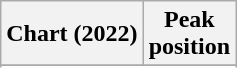<table class="wikitable plainrowheaders" style="text-align:center">
<tr>
<th>Chart (2022)</th>
<th>Peak<br>position</th>
</tr>
<tr>
</tr>
<tr>
</tr>
</table>
